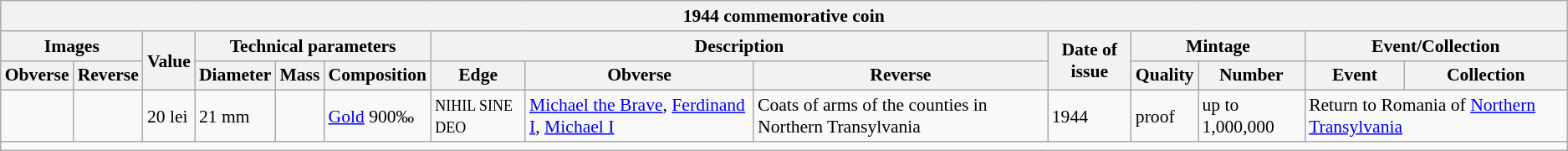<table class="wikitable" style="font-size: 90%">
<tr>
<th colspan="14">1944 commemorative coin</th>
</tr>
<tr>
<th colspan=2>Images</th>
<th rowspan=2>Value</th>
<th colspan=3>Technical parameters</th>
<th colspan=3>Description</th>
<th rowspan=2>Date of issue</th>
<th colspan=2>Mintage</th>
<th colspan=2>Event/Collection</th>
</tr>
<tr>
<th>Obverse</th>
<th>Reverse</th>
<th>Diameter</th>
<th>Mass</th>
<th>Composition</th>
<th>Edge</th>
<th>Obverse</th>
<th>Reverse</th>
<th>Quality</th>
<th>Number</th>
<th>Event</th>
<th>Collection</th>
</tr>
<tr>
<td></td>
<td></td>
<td>20 lei</td>
<td>21 mm</td>
<td></td>
<td><a href='#'>Gold</a> 900‰</td>
<td><small>NIHIL SINE DEO</small></td>
<td><a href='#'>Michael the Brave</a>, <a href='#'>Ferdinand I</a>, <a href='#'>Michael I</a></td>
<td>Coats of arms of the counties in Northern Transylvania</td>
<td>1944</td>
<td>proof</td>
<td>up to 1,000,000</td>
<td colspan=2>Return to Romania of <a href='#'>Northern Transylvania</a></td>
</tr>
<tr>
<td colspan="14"></td>
</tr>
</table>
